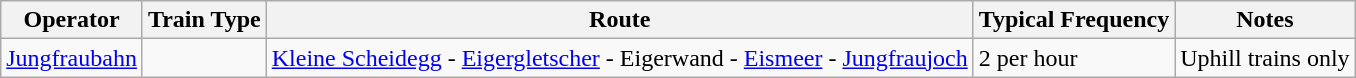<table class="wikitable vatop">
<tr>
<th>Operator</th>
<th>Train Type</th>
<th>Route</th>
<th>Typical Frequency</th>
<th>Notes</th>
</tr>
<tr>
<td><a href='#'>Jungfraubahn</a></td>
<td></td>
<td><a href='#'>Kleine Scheidegg</a> - <a href='#'>Eigergletscher</a> - Eigerwand - <a href='#'>Eismeer</a> - <a href='#'>Jungfraujoch</a></td>
<td>2 per hour</td>
<td>Uphill trains only</td>
</tr>
</table>
